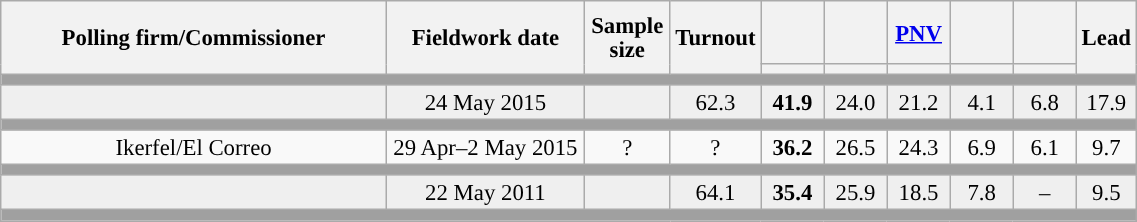<table class="wikitable collapsible collapsed" style="text-align:center; font-size:95%; line-height:16px;">
<tr style="height:42px;">
<th style="width:250px;" rowspan="2">Polling firm/Commissioner</th>
<th style="width:125px;" rowspan="2">Fieldwork date</th>
<th style="width:50px;" rowspan="2">Sample size</th>
<th style="width:45px;" rowspan="2">Turnout</th>
<th style="width:35px;"></th>
<th style="width:35px;"></th>
<th style="width:35px;"><a href='#'>PNV</a></th>
<th style="width:35px;"></th>
<th style="width:35px;"></th>
<th style="width:30px;" rowspan="2">Lead</th>
</tr>
<tr>
<th style="color:inherit;background:"></th>
<th style="color:inherit;background:"></th>
<th style="color:inherit;background:"></th>
<th style="color:inherit;background:"></th>
<th style="color:inherit;background:"></th>
</tr>
<tr>
<td colspan="10" style="background:#A0A0A0"></td>
</tr>
<tr style="background:#EFEFEF;">
<td><strong></strong></td>
<td>24 May 2015</td>
<td></td>
<td>62.3</td>
<td><strong>41.9</strong><br></td>
<td>24.0<br></td>
<td>21.2<br></td>
<td>4.1<br></td>
<td>6.8<br></td>
<td style="background:">17.9</td>
</tr>
<tr>
<td colspan="10" style="background:#A0A0A0"></td>
</tr>
<tr>
<td>Ikerfel/El Correo</td>
<td>29 Apr–2 May 2015</td>
<td>?</td>
<td>?</td>
<td><strong>36.2</strong><br></td>
<td>26.5<br></td>
<td>24.3<br></td>
<td>6.9<br></td>
<td>6.1<br></td>
<td style="background:">9.7</td>
</tr>
<tr>
<td colspan="10" style="background:#A0A0A0"></td>
</tr>
<tr style="background:#EFEFEF;">
<td><strong></strong></td>
<td>22 May 2011</td>
<td></td>
<td>64.1</td>
<td><strong>35.4</strong><br></td>
<td>25.9<br></td>
<td>18.5<br></td>
<td>7.8<br></td>
<td>–</td>
<td style="background:">9.5</td>
</tr>
<tr>
<td colspan="10" style="background:#A0A0A0"></td>
</tr>
</table>
